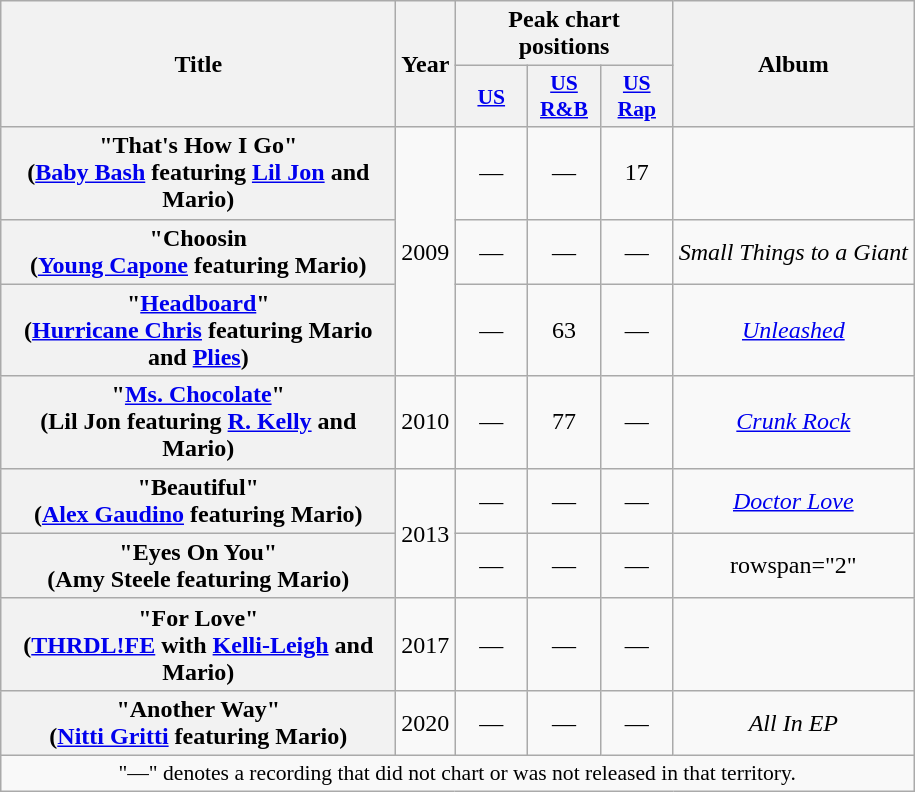<table class="wikitable plainrowheaders" style="text-align:center;">
<tr>
<th scope="col" rowspan="2" style="width:16em;">Title</th>
<th scope="col" rowspan="2">Year</th>
<th scope="col" colspan="3">Peak chart positions</th>
<th scope="col" rowspan="2">Album</th>
</tr>
<tr>
<th scope="col" style="width:2.9em;font-size:90%;"><a href='#'>US</a></th>
<th scope="col" style="width:2.9em;font-size:90%;"><a href='#'>US R&B</a><br></th>
<th scope="col" style="width:2.9em;font-size:90%;"><a href='#'>US Rap</a><br></th>
</tr>
<tr>
<th scope="row">"That's How I Go"<br><span>(<a href='#'>Baby Bash</a> featuring <a href='#'>Lil Jon</a> and Mario)</span></th>
<td rowspan="3">2009</td>
<td>—</td>
<td>—</td>
<td>17</td>
<td></td>
</tr>
<tr>
<th scope="row">"Choosin<br><span>(<a href='#'>Young Capone</a> featuring Mario)</span></th>
<td>—</td>
<td>—</td>
<td>—</td>
<td><em>Small Things to a Giant</em></td>
</tr>
<tr>
<th scope="row">"<a href='#'>Headboard</a>"<br><span>(<a href='#'>Hurricane Chris</a> featuring Mario and <a href='#'>Plies</a>)</span></th>
<td>—</td>
<td>63</td>
<td>—</td>
<td><em><a href='#'>Unleashed</a></em></td>
</tr>
<tr>
<th scope="row">"<a href='#'>Ms. Chocolate</a>"<br><span>(Lil Jon featuring <a href='#'>R. Kelly</a> and Mario)</span></th>
<td>2010</td>
<td>—</td>
<td>77</td>
<td>—</td>
<td><em><a href='#'>Crunk Rock</a></em></td>
</tr>
<tr>
<th scope="row">"Beautiful"<br><span>(<a href='#'>Alex Gaudino</a> featuring Mario)</span></th>
<td rowspan="2">2013</td>
<td>—</td>
<td>—</td>
<td>—</td>
<td><em><a href='#'>Doctor Love</a></em></td>
</tr>
<tr>
<th scope="row">"Eyes On You"<br><span>(Amy Steele featuring Mario)</span></th>
<td>—</td>
<td>—</td>
<td>—</td>
<td>rowspan="2" </td>
</tr>
<tr>
<th scope="row">"For Love"<br><span>(<a href='#'>THRDL!FE</a> with <a href='#'>Kelli-Leigh</a> and Mario)</span></th>
<td>2017</td>
<td>—</td>
<td>—</td>
<td>—</td>
</tr>
<tr>
<th scope="row">"Another Way"<br><span>(<a href='#'>Nitti Gritti</a> featuring Mario)</span></th>
<td>2020</td>
<td>—</td>
<td>—</td>
<td>—</td>
<td><em>All In EP</em></td>
</tr>
<tr>
<td colspan="6" style="font-size:90%">"—" denotes a recording that did not chart or was not released in that territory.</td>
</tr>
</table>
